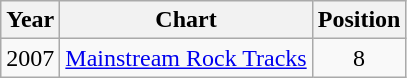<table class="wikitable">
<tr>
<th>Year</th>
<th>Chart</th>
<th>Position</th>
</tr>
<tr>
<td>2007</td>
<td><a href='#'>Mainstream Rock Tracks</a></td>
<td align="center">8</td>
</tr>
</table>
